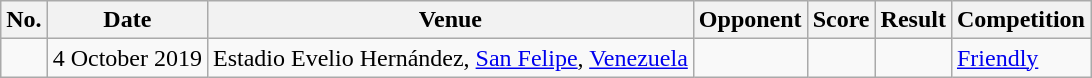<table class="wikitable">
<tr>
<th>No.</th>
<th>Date</th>
<th>Venue</th>
<th>Opponent</th>
<th>Score</th>
<th>Result</th>
<th>Competition</th>
</tr>
<tr>
<td></td>
<td>4 October 2019</td>
<td>Estadio Evelio Hernández, <a href='#'>San Felipe</a>, <a href='#'>Venezuela</a></td>
<td></td>
<td></td>
<td></td>
<td><a href='#'>Friendly</a></td>
</tr>
</table>
